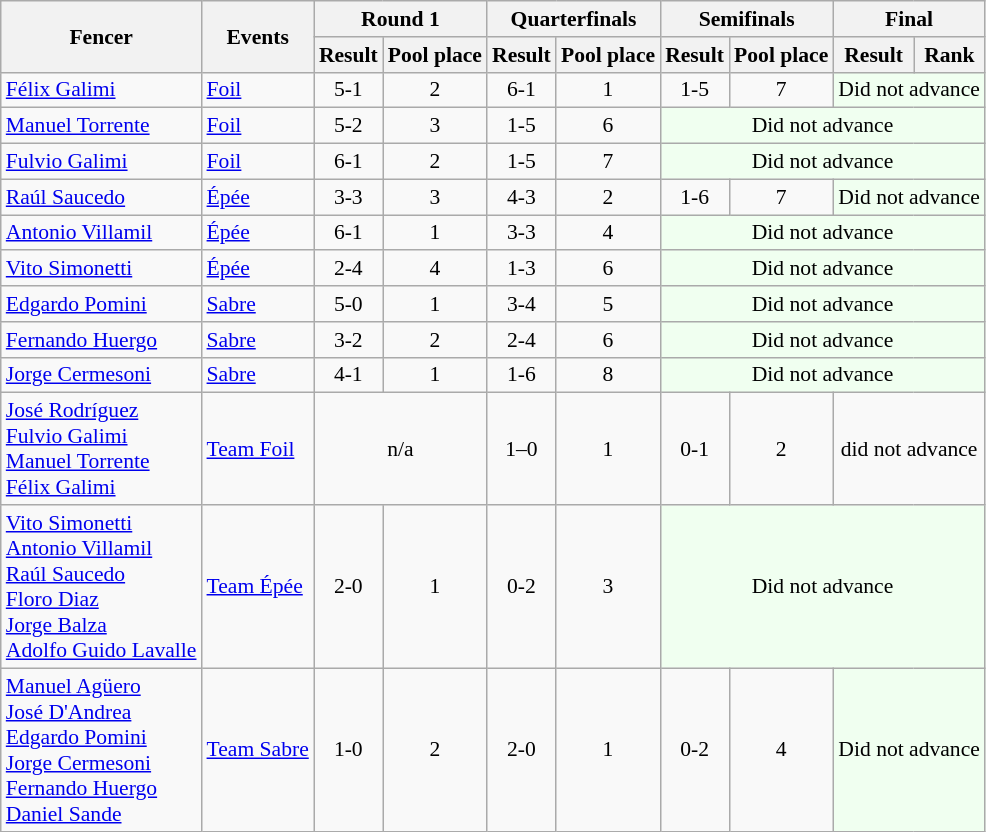<table class=wikitable style="font-size:90%">
<tr>
<th rowspan="2">Fencer</th>
<th rowspan="2">Events</th>
<th colspan=2>Round 1</th>
<th colspan=2>Quarterfinals</th>
<th colspan=2>Semifinals</th>
<th colspan="2">Final</th>
</tr>
<tr>
<th>Result</th>
<th>Pool place</th>
<th>Result</th>
<th>Pool place</th>
<th>Result</th>
<th>Pool place</th>
<th>Result</th>
<th>Rank</th>
</tr>
<tr>
<td><a href='#'>Félix Galimi</a></td>
<td><a href='#'>Foil</a></td>
<td align=center>5-1</td>
<td align=center>2</td>
<td align=center>6-1</td>
<td align=center>1</td>
<td align=center>1-5</td>
<td align=center>7</td>
<td align=center colspan=2 bgcolor=honeydew>Did not advance</td>
</tr>
<tr>
<td><a href='#'>Manuel Torrente</a></td>
<td><a href='#'>Foil</a></td>
<td align=center>5-2</td>
<td align=center>3</td>
<td align=center>1-5</td>
<td align=center>6</td>
<td align=center colspan=4 bgcolor=honeydew>Did not advance</td>
</tr>
<tr>
<td><a href='#'>Fulvio Galimi</a></td>
<td><a href='#'>Foil</a></td>
<td align=center>6-1</td>
<td align=center>2</td>
<td align=center>1-5</td>
<td align=center>7</td>
<td align=center colspan=4 bgcolor=honeydew>Did not advance</td>
</tr>
<tr>
<td><a href='#'>Raúl Saucedo</a></td>
<td><a href='#'>Épée</a></td>
<td align=center>3-3</td>
<td align=center>3</td>
<td align=center>4-3</td>
<td align=center>2</td>
<td align=center>1-6</td>
<td align=center>7</td>
<td align=center colspan=2 bgcolor=honeydew>Did not advance</td>
</tr>
<tr>
<td><a href='#'>Antonio Villamil</a></td>
<td><a href='#'>Épée</a></td>
<td align=center>6-1</td>
<td align=center>1</td>
<td align=center>3-3</td>
<td align=center>4</td>
<td align=center colspan=4 bgcolor=honeydew>Did not advance</td>
</tr>
<tr>
<td><a href='#'>Vito Simonetti</a></td>
<td><a href='#'>Épée</a></td>
<td align=center>2-4</td>
<td align=center>4</td>
<td align=center>1-3</td>
<td align=center>6</td>
<td align=center colspan=4 bgcolor=honeydew>Did not advance</td>
</tr>
<tr>
<td><a href='#'>Edgardo Pomini</a></td>
<td><a href='#'>Sabre</a></td>
<td align=center>5-0</td>
<td align=center>1</td>
<td align=center>3-4</td>
<td align=center>5</td>
<td align=center colspan=4 bgcolor=honeydew>Did not advance</td>
</tr>
<tr>
<td><a href='#'>Fernando Huergo</a></td>
<td><a href='#'>Sabre</a></td>
<td align=center>3-2</td>
<td align=center>2</td>
<td align=center>2-4</td>
<td align=center>6</td>
<td align=center colspan=4 bgcolor=honeydew>Did not advance</td>
</tr>
<tr>
<td><a href='#'>Jorge Cermesoni</a></td>
<td><a href='#'>Sabre</a></td>
<td align=center>4-1</td>
<td align=center>1</td>
<td align=center>1-6</td>
<td align=center>8</td>
<td align=center colspan=4 bgcolor=honeydew>Did not advance</td>
</tr>
<tr>
<td><a href='#'>José Rodríguez</a> <br> <a href='#'>Fulvio Galimi</a> <br> <a href='#'>Manuel Torrente</a> <br> <a href='#'>Félix Galimi</a></td>
<td><a href='#'>Team Foil</a></td>
<td align=center colspan=2>n/a</td>
<td align=center>1–0</td>
<td align=center>1</td>
<td align=center>0-1</td>
<td align=center>2</td>
<td align=center colspan=4>did not advance</td>
</tr>
<tr>
<td><a href='#'>Vito Simonetti</a> <br> <a href='#'>Antonio Villamil</a> <br> <a href='#'>Raúl Saucedo</a> <br> <a href='#'>Floro Diaz</a> <br> <a href='#'>Jorge Balza</a> <br> <a href='#'>Adolfo Guido Lavalle</a></td>
<td><a href='#'>Team Épée</a></td>
<td align=center>2-0</td>
<td align=center>1</td>
<td align=center>0-2</td>
<td align=center>3</td>
<td align=center colspan=4 bgcolor=honeydew>Did not advance</td>
</tr>
<tr>
<td><a href='#'>Manuel Agüero</a> <br> <a href='#'>José D'Andrea</a> <br> <a href='#'>Edgardo Pomini</a> <br> <a href='#'>Jorge Cermesoni</a> <br> <a href='#'>Fernando Huergo</a> <br> <a href='#'>Daniel Sande</a></td>
<td><a href='#'>Team Sabre</a></td>
<td align=center>1-0</td>
<td align=center>2</td>
<td align=center>2-0</td>
<td align=center>1</td>
<td align=center>0-2</td>
<td align=center>4</td>
<td align=center colspan=2 bgcolor=honeydew>Did not advance</td>
</tr>
</table>
